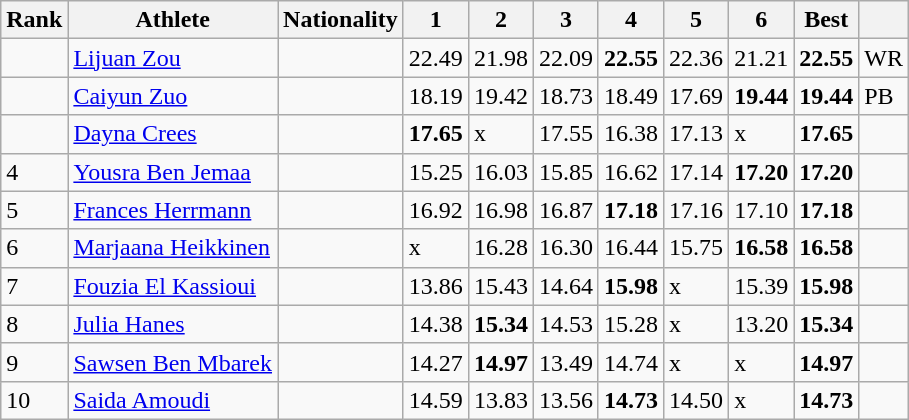<table class="wikitable">
<tr>
<th>Rank</th>
<th>Athlete</th>
<th>Nationality</th>
<th>1</th>
<th>2</th>
<th>3</th>
<th>4</th>
<th>5</th>
<th>6</th>
<th>Best</th>
<th></th>
</tr>
<tr>
<td></td>
<td align="left"><a href='#'>Lijuan Zou</a></td>
<td align="left"></td>
<td>22.49</td>
<td>21.98</td>
<td>22.09</td>
<td><strong>22.55</strong></td>
<td>22.36</td>
<td>21.21</td>
<td><strong>22.55</strong></td>
<td>WR</td>
</tr>
<tr>
<td></td>
<td align="left"><a href='#'>Caiyun Zuo</a></td>
<td align="left"></td>
<td>18.19</td>
<td>19.42</td>
<td>18.73</td>
<td>18.49</td>
<td>17.69</td>
<td><strong>19.44</strong></td>
<td><strong>19.44</strong></td>
<td>PB</td>
</tr>
<tr>
<td></td>
<td align="left"><a href='#'>Dayna Crees</a></td>
<td align="left"></td>
<td><strong>17.65</strong></td>
<td>x</td>
<td>17.55</td>
<td>16.38</td>
<td>17.13</td>
<td>x</td>
<td><strong>17.65</strong></td>
<td></td>
</tr>
<tr>
<td>4</td>
<td align="left"><a href='#'>Yousra Ben Jemaa</a></td>
<td align="left"></td>
<td>15.25</td>
<td>16.03</td>
<td>15.85</td>
<td>16.62</td>
<td>17.14</td>
<td><strong>17.20</strong></td>
<td><strong>17.20</strong></td>
<td></td>
</tr>
<tr>
<td>5</td>
<td align="left"><a href='#'>Frances Herrmann</a></td>
<td align="left"></td>
<td>16.92</td>
<td>16.98</td>
<td>16.87</td>
<td><strong>17.18</strong></td>
<td>17.16</td>
<td>17.10</td>
<td><strong>17.18</strong></td>
<td></td>
</tr>
<tr>
<td>6</td>
<td align="left"><a href='#'>Marjaana Heikkinen</a></td>
<td align="left"></td>
<td>x</td>
<td>16.28</td>
<td>16.30</td>
<td>16.44</td>
<td>15.75</td>
<td><strong>16.58</strong></td>
<td><strong>16.58</strong></td>
<td></td>
</tr>
<tr>
<td>7</td>
<td align="left"><a href='#'>Fouzia El Kassioui</a></td>
<td align="left"></td>
<td>13.86</td>
<td>15.43</td>
<td>14.64</td>
<td><strong>15.98</strong></td>
<td>x</td>
<td>15.39</td>
<td><strong>15.98</strong></td>
<td></td>
</tr>
<tr>
<td>8</td>
<td align="left"><a href='#'>Julia Hanes</a></td>
<td align="left"></td>
<td>14.38</td>
<td><strong>15.34</strong></td>
<td>14.53</td>
<td>15.28</td>
<td>x</td>
<td>13.20</td>
<td><strong>15.34</strong></td>
<td></td>
</tr>
<tr>
<td>9</td>
<td align="left"><a href='#'>Sawsen Ben Mbarek</a></td>
<td align="left"></td>
<td>14.27</td>
<td><strong>14.97</strong></td>
<td>13.49</td>
<td>14.74</td>
<td>x</td>
<td>x</td>
<td><strong>14.97</strong></td>
<td></td>
</tr>
<tr>
<td>10</td>
<td align="left"><a href='#'>Saida Amoudi</a></td>
<td align="left"></td>
<td>14.59</td>
<td>13.83</td>
<td>13.56</td>
<td><strong>14.73</strong></td>
<td>14.50</td>
<td>x</td>
<td><strong>14.73</strong></td>
<td></td>
</tr>
</table>
